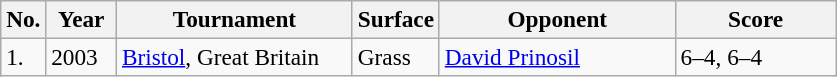<table class="sortable wikitable" style=font-size:97%>
<tr>
<th style="width:20px" class="unsortable">No.</th>
<th style="width:40px">Year</th>
<th style="width:150px">Tournament</th>
<th style="width:50px">Surface</th>
<th style="width:150px">Opponent</th>
<th style="width:100px" class="unsortable">Score</th>
</tr>
<tr>
<td>1.</td>
<td>2003</td>
<td><a href='#'>Bristol</a>, Great Britain</td>
<td>Grass</td>
<td> <a href='#'>David Prinosil</a></td>
<td>6–4, 6–4</td>
</tr>
</table>
